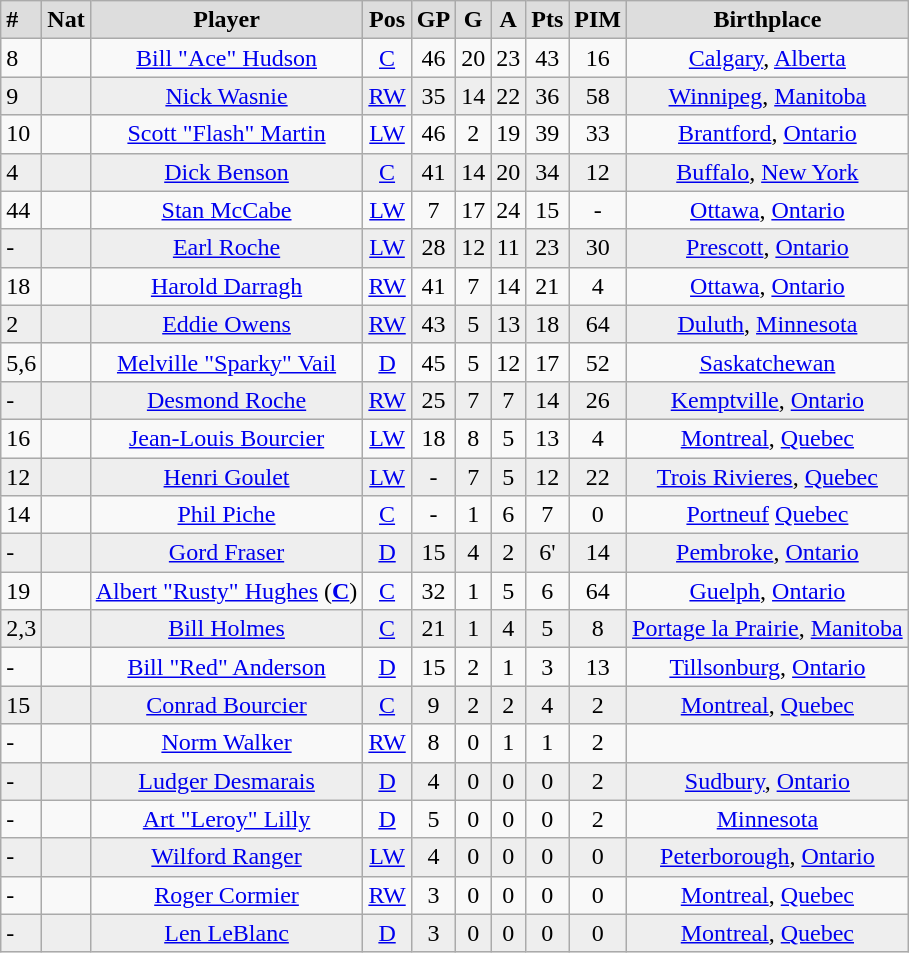<table class="wikitable">
<tr align="center" style="font-weight:bold; background-color:#dddddd;" |>
<td align="left">#</td>
<td>Nat</td>
<td>Player</td>
<td>Pos</td>
<td>GP</td>
<td>G</td>
<td>A</td>
<td>Pts</td>
<td>PIM</td>
<td>Birthplace</td>
</tr>
<tr align="center">
<td align="left">8</td>
<td></td>
<td><a href='#'>Bill "Ace" Hudson</a></td>
<td><a href='#'>C</a></td>
<td>46</td>
<td>20</td>
<td>23</td>
<td>43</td>
<td>16</td>
<td><a href='#'>Calgary</a>, <a href='#'>Alberta</a></td>
</tr>
<tr align="center" bgcolor="#eeeeee">
<td align="left">9</td>
<td></td>
<td><a href='#'>Nick Wasnie</a></td>
<td><a href='#'>RW</a></td>
<td>35</td>
<td>14</td>
<td>22</td>
<td>36</td>
<td>58</td>
<td><a href='#'>Winnipeg</a>, <a href='#'>Manitoba</a></td>
</tr>
<tr align="center">
<td align="left">10</td>
<td></td>
<td><a href='#'>Scott "Flash" Martin</a></td>
<td><a href='#'>LW</a></td>
<td>46</td>
<td>2</td>
<td>19</td>
<td>39</td>
<td>33</td>
<td><a href='#'>Brantford</a>, <a href='#'>Ontario</a></td>
</tr>
<tr align="center" bgcolor="#eeeeee">
<td align="left">4</td>
<td></td>
<td><a href='#'>Dick Benson</a></td>
<td><a href='#'>C</a></td>
<td>41</td>
<td>14</td>
<td>20</td>
<td>34</td>
<td>12</td>
<td><a href='#'>Buffalo</a>, <a href='#'>New York</a></td>
</tr>
<tr align="center">
<td align="left">44</td>
<td></td>
<td><a href='#'>Stan McCabe</a></td>
<td><a href='#'>LW</a></td>
<td>7</td>
<td>17</td>
<td>24</td>
<td>15</td>
<td>-</td>
<td><a href='#'>Ottawa</a>, <a href='#'>Ontario</a></td>
</tr>
<tr align="center" bgcolor="#eeeeee">
<td align="left">-</td>
<td></td>
<td><a href='#'>Earl Roche</a></td>
<td><a href='#'>LW</a></td>
<td>28</td>
<td>12</td>
<td>11</td>
<td>23</td>
<td>30</td>
<td><a href='#'>Prescott</a>, <a href='#'>Ontario</a></td>
</tr>
<tr align="center">
<td align="left">18</td>
<td></td>
<td><a href='#'>Harold Darragh</a></td>
<td><a href='#'>RW</a></td>
<td>41</td>
<td>7</td>
<td>14</td>
<td>21</td>
<td>4</td>
<td><a href='#'>Ottawa</a>, <a href='#'>Ontario</a></td>
</tr>
<tr align="center" bgcolor="#eeeeee">
<td align="left">2</td>
<td></td>
<td><a href='#'>Eddie Owens</a></td>
<td><a href='#'>RW</a></td>
<td>43</td>
<td>5</td>
<td>13</td>
<td>18</td>
<td>64</td>
<td><a href='#'>Duluth</a>, <a href='#'>Minnesota</a></td>
</tr>
<tr align="center">
<td align="left">5,6</td>
<td></td>
<td><a href='#'>Melville "Sparky" Vail</a></td>
<td><a href='#'>D</a></td>
<td>45</td>
<td>5</td>
<td>12</td>
<td>17</td>
<td>52</td>
<td><a href='#'>Saskatchewan</a></td>
</tr>
<tr align="center" bgcolor="#eeeeee">
<td align="left">-</td>
<td></td>
<td><a href='#'>Desmond Roche</a></td>
<td><a href='#'>RW</a></td>
<td>25</td>
<td>7</td>
<td>7</td>
<td>14</td>
<td>26</td>
<td><a href='#'>Kemptville</a>, <a href='#'>Ontario</a></td>
</tr>
<tr align="center">
<td align="left">16</td>
<td></td>
<td><a href='#'>Jean-Louis Bourcier</a></td>
<td><a href='#'>LW</a></td>
<td>18</td>
<td>8</td>
<td>5</td>
<td>13</td>
<td>4</td>
<td><a href='#'>Montreal</a>, <a href='#'>Quebec</a></td>
</tr>
<tr align="center" bgcolor="#eeeeee">
<td align="left">12</td>
<td></td>
<td><a href='#'>Henri Goulet</a></td>
<td><a href='#'>LW</a></td>
<td>-</td>
<td>7</td>
<td>5</td>
<td>12</td>
<td>22</td>
<td><a href='#'>Trois Rivieres</a>, <a href='#'>Quebec</a></td>
</tr>
<tr align="center">
<td align="left">14</td>
<td></td>
<td><a href='#'>Phil Piche</a></td>
<td><a href='#'>C</a></td>
<td>-</td>
<td>1</td>
<td>6</td>
<td>7</td>
<td>0</td>
<td><a href='#'>Portneuf</a> <a href='#'>Quebec</a></td>
</tr>
<tr align="center" bgcolor="#eeeeee">
<td align="left">-</td>
<td></td>
<td><a href='#'>Gord Fraser</a></td>
<td><a href='#'>D</a></td>
<td>15</td>
<td>4</td>
<td>2</td>
<td>6'</td>
<td>14</td>
<td><a href='#'>Pembroke</a>, <a href='#'>Ontario</a></td>
</tr>
<tr align="center">
<td align="left">19</td>
<td></td>
<td><a href='#'>Albert "Rusty" Hughes</a> (<strong><a href='#'>C</a></strong>)</td>
<td><a href='#'>C</a></td>
<td>32</td>
<td>1</td>
<td>5</td>
<td>6</td>
<td>64</td>
<td><a href='#'>Guelph</a>, <a href='#'>Ontario</a></td>
</tr>
<tr align="center" bgcolor="#eeeeee">
<td align="left">2,3</td>
<td></td>
<td><a href='#'>Bill Holmes</a></td>
<td><a href='#'>C</a></td>
<td>21</td>
<td>1</td>
<td>4</td>
<td>5</td>
<td>8</td>
<td><a href='#'>Portage la Prairie</a>, <a href='#'>Manitoba</a></td>
</tr>
<tr align="center">
<td align="left">-</td>
<td></td>
<td><a href='#'>Bill "Red" Anderson</a></td>
<td><a href='#'>D</a></td>
<td>15</td>
<td>2</td>
<td>1</td>
<td>3</td>
<td>13</td>
<td><a href='#'>Tillsonburg</a>, <a href='#'>Ontario</a></td>
</tr>
<tr align="center" bgcolor="#eeeeee">
<td align="left">15</td>
<td></td>
<td><a href='#'>Conrad Bourcier</a></td>
<td><a href='#'>C</a></td>
<td>9</td>
<td>2</td>
<td>2</td>
<td>4</td>
<td>2</td>
<td><a href='#'>Montreal</a>, <a href='#'>Quebec</a></td>
</tr>
<tr align="center">
<td align="left">-</td>
<td></td>
<td><a href='#'>Norm Walker</a></td>
<td><a href='#'>RW</a></td>
<td>8</td>
<td>0</td>
<td>1</td>
<td>1</td>
<td>2</td>
</tr>
<tr align="center" bgcolor="#eeeeee">
<td align="left">-</td>
<td></td>
<td><a href='#'>Ludger Desmarais</a></td>
<td><a href='#'>D</a></td>
<td>4</td>
<td>0</td>
<td>0</td>
<td>0</td>
<td>2</td>
<td><a href='#'>Sudbury</a>, <a href='#'>Ontario</a></td>
</tr>
<tr align="center">
<td align="left">-</td>
<td></td>
<td><a href='#'>Art "Leroy" Lilly</a></td>
<td><a href='#'>D</a></td>
<td>5</td>
<td>0</td>
<td>0</td>
<td>0</td>
<td>2</td>
<td><a href='#'>Minnesota</a></td>
</tr>
<tr align="center" bgcolor="#eeeeee">
<td align="left">-</td>
<td></td>
<td><a href='#'>Wilford Ranger</a></td>
<td><a href='#'>LW</a></td>
<td>4</td>
<td>0</td>
<td>0</td>
<td>0</td>
<td>0</td>
<td><a href='#'>Peterborough</a>, <a href='#'>Ontario</a></td>
</tr>
<tr align="center">
<td align="left">-</td>
<td></td>
<td><a href='#'>Roger Cormier</a></td>
<td><a href='#'>RW</a></td>
<td>3</td>
<td>0</td>
<td>0</td>
<td>0</td>
<td>0</td>
<td><a href='#'>Montreal</a>, <a href='#'>Quebec</a></td>
</tr>
<tr align="center" bgcolor="#eeeeee">
<td align="left">-</td>
<td></td>
<td><a href='#'>Len LeBlanc</a></td>
<td><a href='#'>D</a></td>
<td>3</td>
<td>0</td>
<td>0</td>
<td>0</td>
<td>0</td>
<td><a href='#'>Montreal</a>, <a href='#'>Quebec</a></td>
</tr>
</table>
